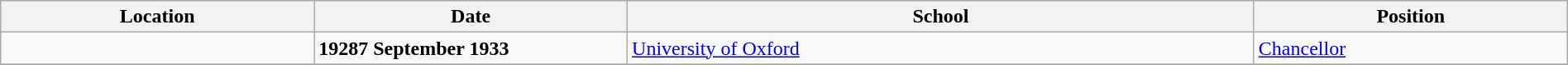<table class="wikitable" style="width:100%;">
<tr>
<th style="width:20%;">Location</th>
<th style="width:20%;">Date</th>
<th style="width:40%;">School</th>
<th style="width:20%;">Position</th>
</tr>
<tr>
<td></td>
<td><strong>19287 September 1933</strong></td>
<td><a href='#'>University of Oxford</a></td>
<td><a href='#'>Chancellor</a></td>
</tr>
<tr>
</tr>
</table>
